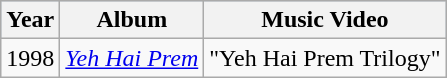<table class="wikitable">
<tr style="background:#b0c4de; text-align:center;">
<th>Year</th>
<th>Album</th>
<th>Music Video</th>
</tr>
<tr>
<td>1998</td>
<td><em><a href='#'>Yeh Hai Prem</a></em></td>
<td>"Yeh Hai Prem Trilogy"</td>
</tr>
</table>
